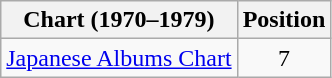<table class="wikitable" style="text-align:center;">
<tr>
<th>Chart (1970–1979)</th>
<th>Position</th>
</tr>
<tr>
<td align="left"><a href='#'>Japanese Albums Chart</a></td>
<td>7</td>
</tr>
</table>
